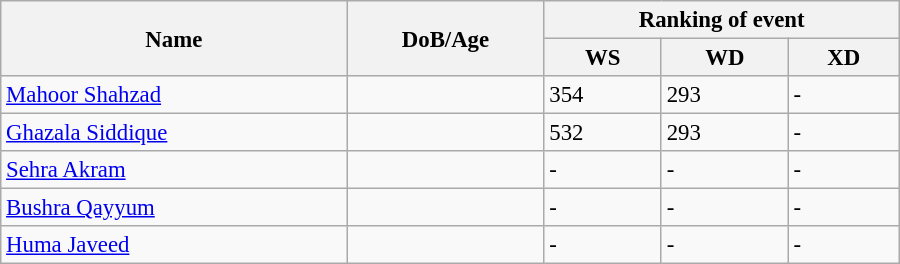<table class="wikitable" style="width:600px; font-size:95%;">
<tr>
<th rowspan="2" align="left">Name</th>
<th rowspan="2" align="left">DoB/Age</th>
<th colspan="3" align="center">Ranking of event</th>
</tr>
<tr>
<th align="center">WS</th>
<th>WD</th>
<th align="center">XD</th>
</tr>
<tr>
<td><a href='#'>Mahoor Shahzad</a></td>
<td></td>
<td>354</td>
<td>293</td>
<td>-</td>
</tr>
<tr>
<td><a href='#'>Ghazala Siddique</a></td>
<td></td>
<td>532</td>
<td>293</td>
<td>-</td>
</tr>
<tr>
<td><a href='#'>Sehra Akram</a></td>
<td></td>
<td>-</td>
<td>-</td>
<td>-</td>
</tr>
<tr>
<td><a href='#'>Bushra Qayyum</a></td>
<td></td>
<td>-</td>
<td>-</td>
<td>-</td>
</tr>
<tr>
<td><a href='#'>Huma Javeed</a></td>
<td></td>
<td>-</td>
<td>-</td>
<td>-</td>
</tr>
</table>
